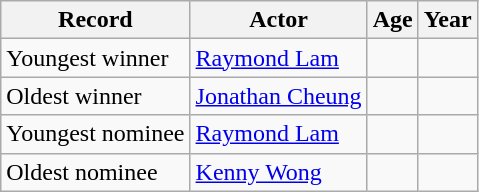<table class="wikitable plainrowheaders sortable">
<tr>
<th scope="col" class="unsortable">Record</th>
<th scope="col" class="unsortable">Actor</th>
<th scope="col" class="unsortable">Age</th>
<th scope="col" class="unsortable">Year</th>
</tr>
<tr>
<td>Youngest winner</td>
<td><a href='#'>Raymond Lam</a></td>
<td></td>
<td></td>
</tr>
<tr>
<td>Oldest winner</td>
<td><a href='#'>Jonathan Cheung</a></td>
<td></td>
<td></td>
</tr>
<tr>
<td>Youngest nominee</td>
<td><a href='#'>Raymond Lam</a></td>
<td></td>
<td></td>
</tr>
<tr>
<td>Oldest nominee</td>
<td><a href='#'>Kenny Wong</a></td>
<td></td>
<td></td>
</tr>
</table>
